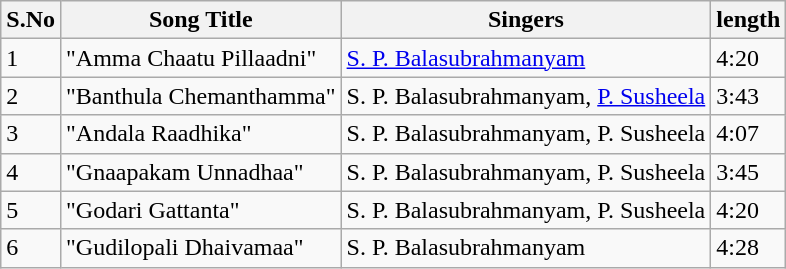<table class="wikitable">
<tr>
<th>S.No</th>
<th>Song Title</th>
<th>Singers</th>
<th>length</th>
</tr>
<tr>
<td>1</td>
<td>"Amma Chaatu Pillaadni"</td>
<td><a href='#'>S. P. Balasubrahmanyam</a></td>
<td>4:20</td>
</tr>
<tr>
<td>2</td>
<td>"Banthula Chemanthamma"</td>
<td>S. P. Balasubrahmanyam, <a href='#'>P. Susheela</a></td>
<td>3:43</td>
</tr>
<tr>
<td>3</td>
<td>"Andala Raadhika"</td>
<td>S. P. Balasubrahmanyam, P. Susheela</td>
<td>4:07</td>
</tr>
<tr>
<td>4</td>
<td>"Gnaapakam Unnadhaa"</td>
<td>S. P. Balasubrahmanyam, P. Susheela</td>
<td>3:45</td>
</tr>
<tr>
<td>5</td>
<td>"Godari Gattanta"</td>
<td>S. P. Balasubrahmanyam, P. Susheela</td>
<td>4:20</td>
</tr>
<tr>
<td>6</td>
<td>"Gudilopali Dhaivamaa"</td>
<td>S. P. Balasubrahmanyam</td>
<td>4:28</td>
</tr>
</table>
